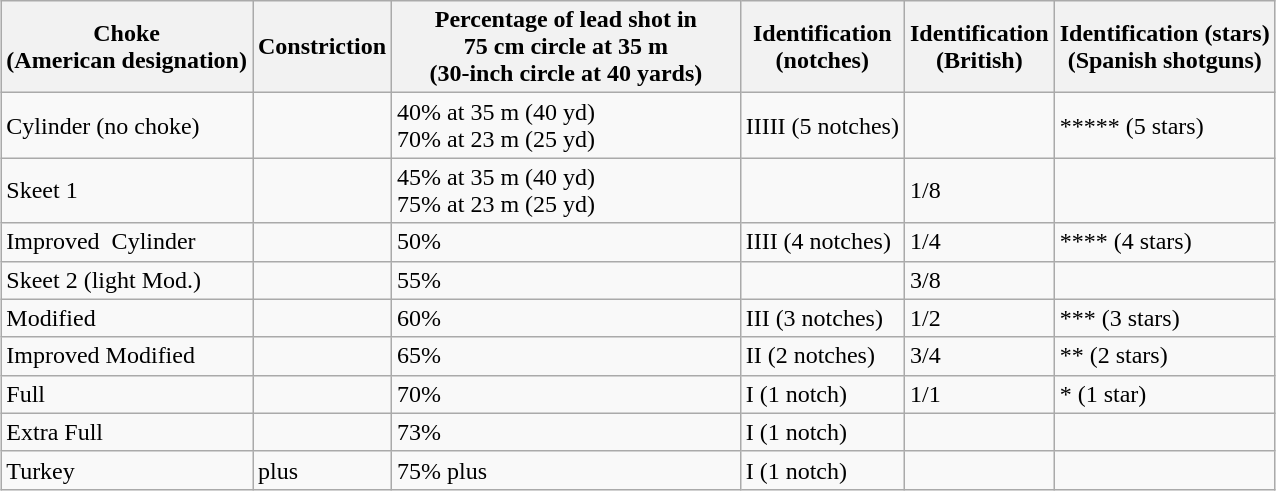<table class="wikitable" style="margin:auto">
<tr>
<th>Choke <br>(American designation)</th>
<th>Constriction</th>
<th scope="col" width="225px">Percentage of lead shot in <br>75 cm circle at 35 m<br>(30-inch circle at 40 yards)</th>
<th>Identification <br>(notches)</th>
<th>Identification <br>(British)</th>
<th>Identification (stars) <br>(Spanish shotguns)</th>
</tr>
<tr>
<td>Cylinder (no choke)</td>
<td></td>
<td>40% at 35 m (40 yd) <br>70% at 23 m (25 yd)</td>
<td>IIIII (5 notches)</td>
<td></td>
<td>***** (5 stars)</td>
</tr>
<tr>
<td>Skeet 1</td>
<td></td>
<td>45% at 35 m (40 yd) <br>75% at 23 m (25 yd)</td>
<td> </td>
<td>1/8</td>
<td> </td>
</tr>
<tr>
<td>Improved  Cylinder</td>
<td></td>
<td>50%</td>
<td>IIII (4 notches)</td>
<td>1/4</td>
<td>**** (4 stars)</td>
</tr>
<tr>
<td>Skeet 2 (light Mod.)</td>
<td></td>
<td>55%</td>
<td> </td>
<td>3/8</td>
<td> </td>
</tr>
<tr>
<td>Modified</td>
<td></td>
<td>60%</td>
<td>III (3 notches)</td>
<td>1/2</td>
<td>*** (3 stars)</td>
</tr>
<tr>
<td>Improved Modified</td>
<td></td>
<td>65%</td>
<td>II (2 notches)</td>
<td>3/4</td>
<td>** (2 stars)</td>
</tr>
<tr>
<td>Full</td>
<td></td>
<td>70%</td>
<td>I (1 notch)</td>
<td>1/1</td>
<td>* (1 star)</td>
</tr>
<tr>
<td>Extra Full</td>
<td></td>
<td>73%</td>
<td>I (1 notch)</td>
<td> </td>
<td> </td>
</tr>
<tr>
<td>Turkey</td>
<td> plus</td>
<td>75% plus</td>
<td>I (1 notch)</td>
<td> </td>
<td> </td>
</tr>
</table>
